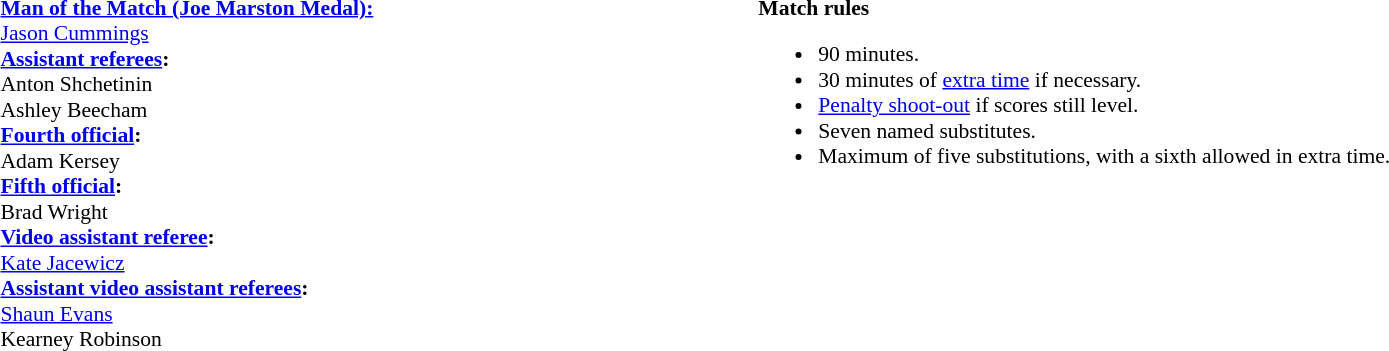<table style="width:100%;font-size:90%">
<tr>
<td><br><strong><a href='#'>Man of the Match (Joe Marston Medal):</a></strong>
<br><a href='#'>Jason Cummings</a><br><strong><a href='#'>Assistant referees</a>:</strong>
<br>Anton Shchetinin
<br>Ashley Beecham
<br><strong><a href='#'>Fourth official</a>:</strong>
<br>Adam Kersey
<br><strong><a href='#'>Fifth official</a>:</strong>
<br>Brad Wright
<br><strong><a href='#'>Video assistant referee</a>:</strong>
<br><a href='#'>Kate Jacewicz</a>
<br><strong><a href='#'>Assistant video assistant referees</a>:</strong>
<br><a href='#'>Shaun Evans</a>
<br>Kearney Robinson</td>
<td style="width:60%; vertical-align:top;"><br><strong>Match rules</strong><ul><li>90 minutes.</li><li>30 minutes of <a href='#'>extra time</a> if necessary.</li><li><a href='#'>Penalty shoot-out</a> if scores still level.</li><li>Seven named substitutes.</li><li>Maximum of five substitutions, with a sixth allowed in extra time.</li></ul></td>
</tr>
</table>
